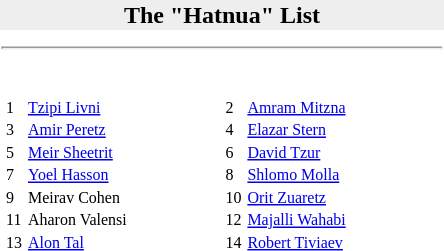<table style="float: right; margin: 0 0 0.5em 1em; clear:left; width:300px;" class="toccolours">
<tr>
<td colspan="2" style="background: #EEE; text-align: center;"><strong>The "Hatnua" List</strong></td>
</tr>
<tr>
<td colspan="2"><hr></td>
</tr>
<tr>
<td colspan="2"><br><div><table style="width:100%; font-size: 8pt">
<tr>
<td style="width:8px">1</td>
<td style=><a href='#'>Tzipi Livni</a></td>
<td style="width:8px">2</td>
<td style=><a href='#'>Amram Mitzna</a></td>
</tr>
<tr>
<td>3</td>
<td><a href='#'>Amir Peretz</a></td>
<td>4</td>
<td><a href='#'>Elazar Stern</a></td>
</tr>
<tr>
<td>5</td>
<td><a href='#'>Meir Sheetrit</a></td>
<td>6</td>
<td><a href='#'>David Tzur</a></td>
</tr>
<tr>
<td>7</td>
<td><a href='#'>Yoel Hasson</a></td>
<td>8</td>
<td><a href='#'>Shlomo Molla</a></td>
</tr>
<tr>
<td>9</td>
<td>Meirav Cohen</td>
<td>10</td>
<td><a href='#'>Orit Zuaretz</a></td>
</tr>
<tr>
<td>11</td>
<td>Aharon Valensi</td>
<td>12</td>
<td><a href='#'>Majalli Wahabi</a></td>
</tr>
<tr>
<td>13</td>
<td><a href='#'>Alon Tal</a></td>
<td>14</td>
<td><a href='#'>Robert Tiviaev</a></td>
</tr>
</table>
</div></td>
</tr>
</table>
